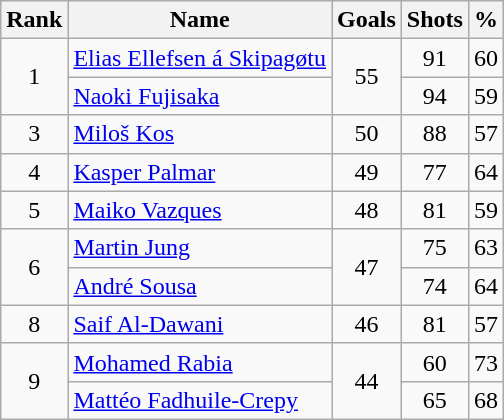<table class="wikitable" style="text-align: center;">
<tr>
<th>Rank</th>
<th>Name</th>
<th>Goals</th>
<th>Shots</th>
<th>%</th>
</tr>
<tr>
<td rowspan=2>1</td>
<td style="text-align: left;"> <a href='#'>Elias Ellefsen á Skipagøtu</a></td>
<td rowspan=2>55</td>
<td>91</td>
<td>60</td>
</tr>
<tr>
<td style="text-align: left;"> <a href='#'>Naoki Fujisaka</a></td>
<td>94</td>
<td>59</td>
</tr>
<tr>
<td>3</td>
<td style="text-align: left;"> <a href='#'>Miloš Kos</a></td>
<td>50</td>
<td>88</td>
<td>57</td>
</tr>
<tr>
<td>4</td>
<td style="text-align: left;"> <a href='#'>Kasper Palmar</a></td>
<td>49</td>
<td>77</td>
<td>64</td>
</tr>
<tr>
<td>5</td>
<td style="text-align: left;"> <a href='#'>Maiko Vazques</a></td>
<td>48</td>
<td>81</td>
<td>59</td>
</tr>
<tr>
<td rowspan="2">6</td>
<td style="text-align: left;"> <a href='#'>Martin Jung</a></td>
<td rowspan="2">47</td>
<td>75</td>
<td>63</td>
</tr>
<tr>
<td style="text-align: left;"> <a href='#'>André Sousa</a></td>
<td>74</td>
<td>64</td>
</tr>
<tr>
<td>8</td>
<td style="text-align: left;"> <a href='#'>Saif Al-Dawani</a></td>
<td>46</td>
<td>81</td>
<td>57</td>
</tr>
<tr>
<td rowspan="2">9</td>
<td style="text-align: left;"> <a href='#'>Mohamed Rabia</a></td>
<td rowspan="2">44</td>
<td>60</td>
<td>73</td>
</tr>
<tr>
<td style="text-align: left;"> <a href='#'>Mattéo Fadhuile-Crepy</a></td>
<td>65</td>
<td>68</td>
</tr>
</table>
